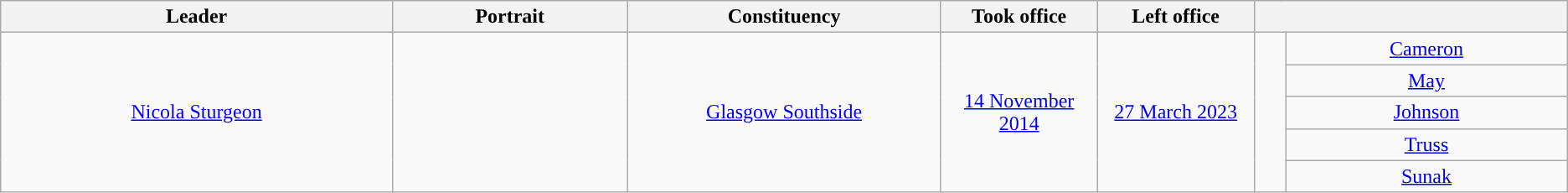<table class="wikitable" style="text-align:center">
<tr>
<th style="width:25%;">Leader<br></th>
<th width=60>Portrait</th>
<th style="width:20%;">Constituency</th>
<th style="width:10%;">Took office</th>
<th style="width:10%;">Left office</th>
<th colspan="2" style="width:20%;"></th>
</tr>
<tr>
<td rowspan=5><a href='#'>Nicola Sturgeon</a><br></td>
<td rowspan=5></td>
<td rowspan=5><a href='#'>Glasgow Southside</a> </td>
<td rowspan=5><a href='#'>14 November 2014</a></td>
<td rowspan=5><a href='#'>27 March 2023</a></td>
<td rowspan=5 style="background-color: "></td>
<td><a href='#'>Cameron</a></td>
</tr>
<tr>
<td><a href='#'>May</a></td>
</tr>
<tr>
<td><a href='#'>Johnson</a></td>
</tr>
<tr>
<td><a href='#'>Truss</a></td>
</tr>
<tr>
<td><a href='#'>Sunak</a></td>
</tr>
</table>
